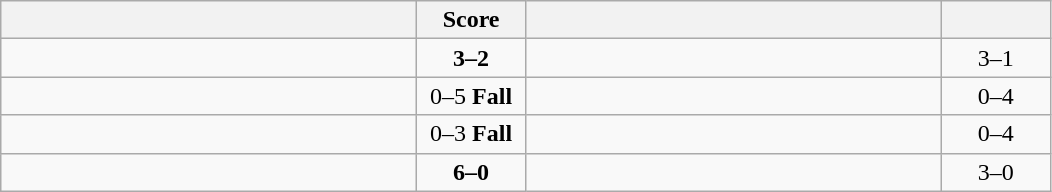<table class="wikitable" style="text-align: center; ">
<tr>
<th align="right" width="270"></th>
<th width="65">Score</th>
<th align="left" width="270"></th>
<th width="65"></th>
</tr>
<tr>
<td align="left"><strong></strong></td>
<td><strong>3–2</strong></td>
<td align="left"></td>
<td>3–1 <strong></strong></td>
</tr>
<tr>
<td align="left"></td>
<td>0–5 <strong>Fall</strong></td>
<td align="left"><strong></strong></td>
<td>0–4 <strong></strong></td>
</tr>
<tr>
<td align="left"></td>
<td>0–3 <strong>Fall</strong></td>
<td align="left"><strong></strong></td>
<td>0–4 <strong></strong></td>
</tr>
<tr>
<td align="left"><strong></strong></td>
<td><strong>6–0</strong></td>
<td align="left"></td>
<td>3–0 <strong></strong></td>
</tr>
</table>
